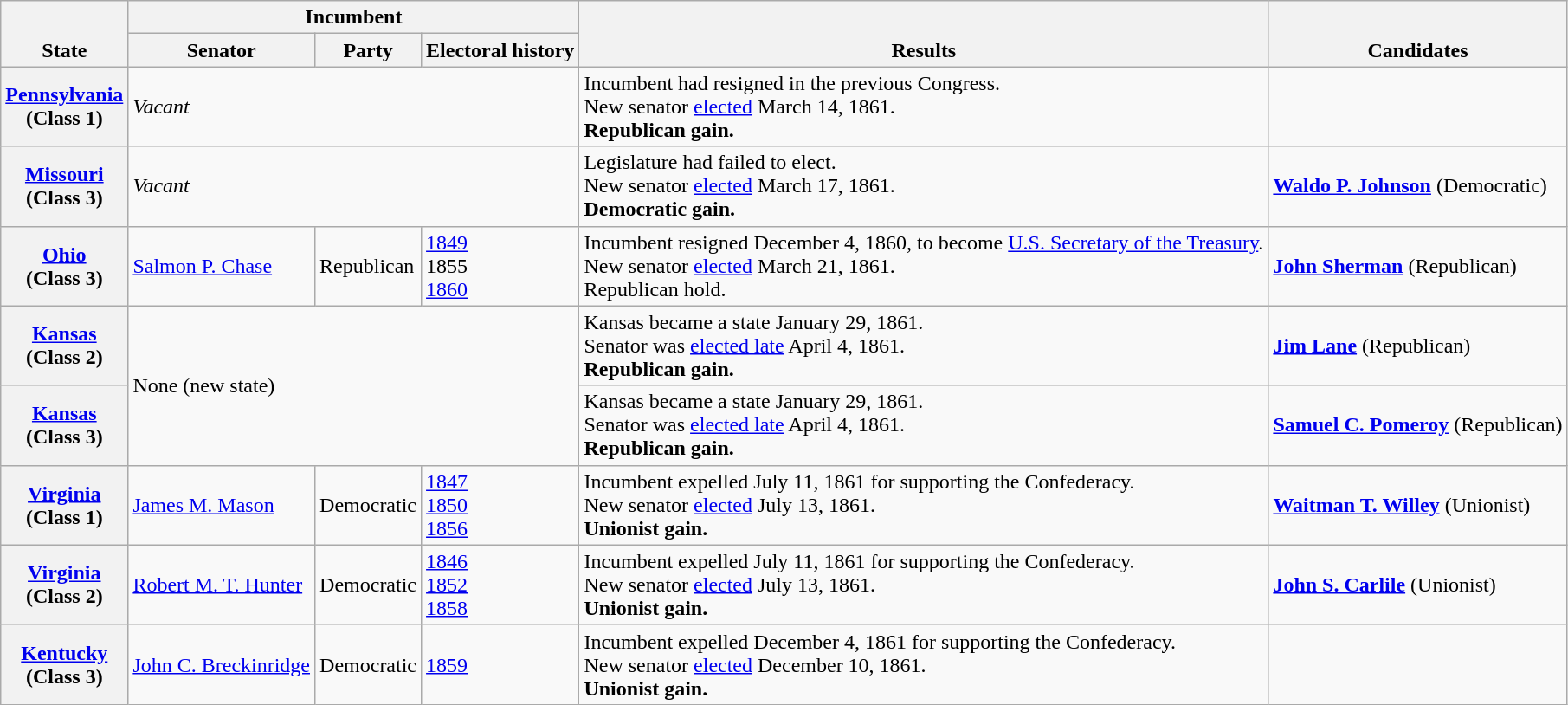<table class=wikitable>
<tr valign=bottom>
<th rowspan=2>State</th>
<th colspan=3>Incumbent</th>
<th rowspan=2>Results</th>
<th rowspan=2>Candidates</th>
</tr>
<tr valign=bottom>
<th>Senator</th>
<th>Party</th>
<th>Electoral history</th>
</tr>
<tr>
<th><a href='#'>Pennsylvania</a><br>(Class 1)</th>
<td colspan=3><em>Vacant</em></td>
<td>Incumbent had resigned in the previous Congress.<br>New senator <a href='#'>elected</a> March 14, 1861.<br><strong>Republican gain.</strong></td>
<td nowrap></td>
</tr>
<tr>
<th><a href='#'>Missouri</a><br>(Class 3)</th>
<td colspan=3><em>Vacant</em></td>
<td>Legislature had failed to elect.<br>New senator <a href='#'>elected</a> March 17, 1861.<br><strong>Democratic gain.</strong></td>
<td nowrap><strong> <a href='#'>Waldo P. Johnson</a></strong> (Democratic)<br></td>
</tr>
<tr>
<th><a href='#'>Ohio</a><br>(Class 3)</th>
<td><a href='#'>Salmon P. Chase</a></td>
<td>Republican</td>
<td nowrap><a href='#'>1849</a><br>1855 <br><a href='#'>1860</a></td>
<td>Incumbent resigned December 4, 1860, to become <a href='#'>U.S. Secretary of the Treasury</a>.<br>New senator <a href='#'>elected</a> March 21, 1861.<br>Republican hold.</td>
<td nowrap><strong> <a href='#'>John Sherman</a></strong> (Republican)<br></td>
</tr>
<tr>
<th><a href='#'>Kansas</a><br>(Class 2)</th>
<td colspan=3 rowspan=2>None (new state)</td>
<td>Kansas became a state January 29, 1861.<br>Senator was <a href='#'>elected late</a> April 4, 1861.<br><strong>Republican gain.</strong></td>
<td nowrap><strong> <a href='#'>Jim Lane</a></strong> (Republican)<br></td>
</tr>
<tr>
<th><a href='#'>Kansas</a><br>(Class 3)</th>
<td>Kansas became a state January 29, 1861.<br>Senator was <a href='#'>elected late</a> April 4, 1861.<br><strong>Republican gain.</strong></td>
<td nowrap><strong> <a href='#'>Samuel C. Pomeroy</a></strong> (Republican)<br></td>
</tr>
<tr>
<th><a href='#'>Virginia</a><br>(Class 1)</th>
<td><a href='#'>James M. Mason</a></td>
<td>Democratic</td>
<td nowrap><a href='#'>1847 </a><br><a href='#'>1850</a><br><a href='#'>1856</a></td>
<td>Incumbent expelled July 11, 1861 for supporting the Confederacy.<br>New senator <a href='#'>elected</a> July 13, 1861.<br><strong>Unionist gain.</strong></td>
<td nowrap><strong> <a href='#'>Waitman T. Willey</a></strong> (Unionist)<br></td>
</tr>
<tr>
<th><a href='#'>Virginia</a><br>(Class 2)</th>
<td><a href='#'>Robert M. T. Hunter</a></td>
<td>Democratic</td>
<td nowrap><a href='#'>1846</a><br><a href='#'>1852</a><br><a href='#'>1858</a></td>
<td>Incumbent expelled July 11, 1861 for supporting the Confederacy.<br>New senator <a href='#'>elected</a> July 13, 1861.<br><strong>Unionist gain.</strong></td>
<td nowrap><strong> <a href='#'>John S. Carlile</a></strong> (Unionist)<br></td>
</tr>
<tr>
<th><a href='#'>Kentucky</a><br>(Class 3)</th>
<td><a href='#'>John C. Breckinridge</a></td>
<td>Democratic</td>
<td nowrap><a href='#'>1859</a></td>
<td>Incumbent expelled December 4, 1861 for supporting the Confederacy.<br>New senator <a href='#'>elected</a> December 10, 1861.<br><strong>Unionist gain.</strong></td>
<td nowrap></td>
</tr>
</table>
